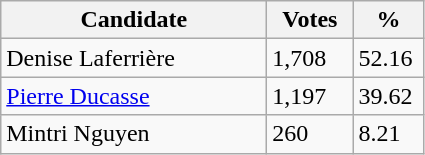<table class="wikitable">
<tr>
<th style="width: 170px">Candidate</th>
<th style="width: 50px">Votes </th>
<th style="width: 40px">%</th>
</tr>
<tr>
<td>Denise Laferrière</td>
<td>1,708</td>
<td>52.16</td>
</tr>
<tr>
<td><a href='#'>Pierre Ducasse</a></td>
<td>1,197</td>
<td>39.62</td>
</tr>
<tr>
<td>Mintri Nguyen</td>
<td>260</td>
<td>8.21</td>
</tr>
</table>
